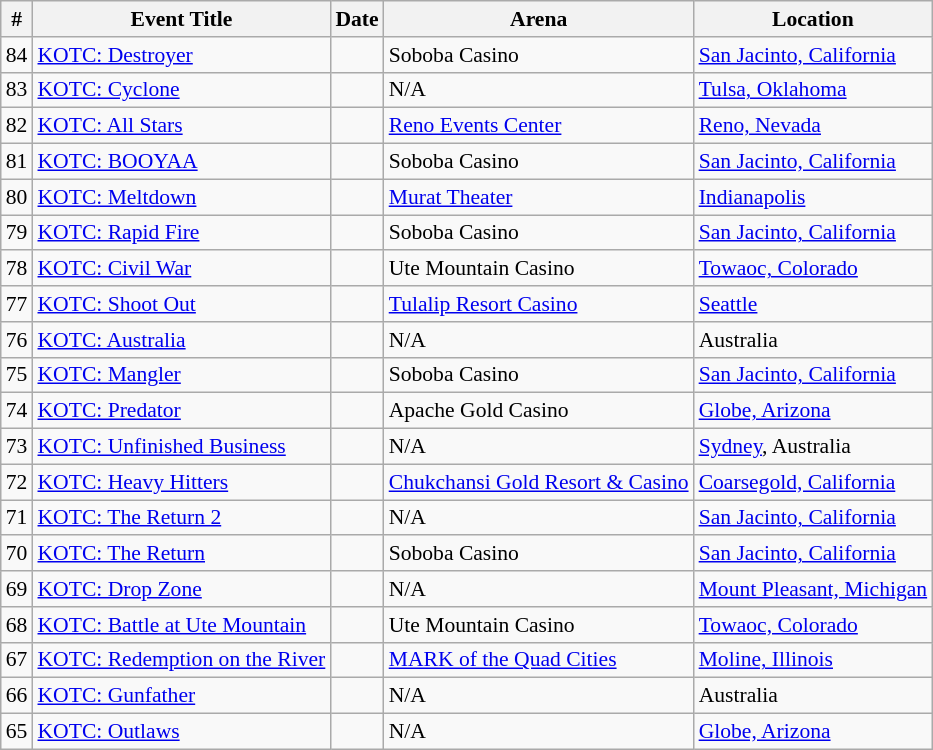<table class="sortable wikitable succession-box" style="font-size:90%;">
<tr>
<th scope="col">#</th>
<th scope="col">Event Title</th>
<th scope="col">Date</th>
<th scope="col">Arena</th>
<th scope="col">Location</th>
</tr>
<tr>
<td align=center>84</td>
<td><a href='#'>KOTC: Destroyer</a></td>
<td></td>
<td>Soboba Casino</td>
<td><a href='#'>San Jacinto, California</a></td>
</tr>
<tr>
<td align=center>83</td>
<td><a href='#'>KOTC: Cyclone</a></td>
<td></td>
<td>N/A</td>
<td><a href='#'>Tulsa, Oklahoma</a></td>
</tr>
<tr>
<td align=center>82</td>
<td><a href='#'>KOTC: All Stars</a></td>
<td></td>
<td><a href='#'>Reno Events Center</a></td>
<td><a href='#'>Reno, Nevada</a></td>
</tr>
<tr>
<td align=center>81</td>
<td><a href='#'>KOTC: BOOYAA</a></td>
<td></td>
<td>Soboba Casino</td>
<td><a href='#'>San Jacinto, California</a></td>
</tr>
<tr>
<td align=center>80</td>
<td><a href='#'>KOTC: Meltdown</a></td>
<td></td>
<td><a href='#'>Murat Theater</a></td>
<td><a href='#'>Indianapolis</a></td>
</tr>
<tr>
<td align=center>79</td>
<td><a href='#'>KOTC: Rapid Fire</a></td>
<td></td>
<td>Soboba Casino</td>
<td><a href='#'>San Jacinto, California</a></td>
</tr>
<tr>
<td align=center>78</td>
<td><a href='#'>KOTC: Civil War</a></td>
<td></td>
<td>Ute Mountain Casino</td>
<td><a href='#'>Towaoc, Colorado</a></td>
</tr>
<tr>
<td align=center>77</td>
<td><a href='#'>KOTC: Shoot Out</a></td>
<td></td>
<td><a href='#'>Tulalip Resort Casino</a></td>
<td><a href='#'>Seattle</a></td>
</tr>
<tr>
<td align=center>76</td>
<td><a href='#'>KOTC: Australia</a></td>
<td></td>
<td>N/A</td>
<td>Australia</td>
</tr>
<tr>
<td align=center>75</td>
<td><a href='#'>KOTC: Mangler</a></td>
<td></td>
<td>Soboba Casino</td>
<td><a href='#'>San Jacinto, California</a></td>
</tr>
<tr>
<td align=center>74</td>
<td><a href='#'>KOTC: Predator</a></td>
<td></td>
<td>Apache Gold Casino</td>
<td><a href='#'>Globe, Arizona</a></td>
</tr>
<tr>
<td align=center>73</td>
<td><a href='#'>KOTC: Unfinished Business</a></td>
<td></td>
<td>N/A</td>
<td><a href='#'>Sydney</a>, Australia</td>
</tr>
<tr>
<td align=center>72</td>
<td><a href='#'>KOTC: Heavy Hitters</a></td>
<td></td>
<td><a href='#'>Chukchansi Gold Resort & Casino</a></td>
<td><a href='#'>Coarsegold, California</a></td>
</tr>
<tr>
<td align=center>71</td>
<td><a href='#'>KOTC: The Return 2</a></td>
<td></td>
<td>N/A</td>
<td><a href='#'>San Jacinto, California</a></td>
</tr>
<tr>
<td align=center>70</td>
<td><a href='#'>KOTC: The Return</a></td>
<td></td>
<td>Soboba Casino</td>
<td><a href='#'>San Jacinto, California</a></td>
</tr>
<tr>
<td align=center>69</td>
<td><a href='#'>KOTC: Drop Zone</a></td>
<td></td>
<td>N/A</td>
<td><a href='#'>Mount Pleasant, Michigan</a></td>
</tr>
<tr>
<td align=center>68</td>
<td><a href='#'>KOTC: Battle at Ute Mountain</a></td>
<td></td>
<td>Ute Mountain Casino</td>
<td><a href='#'>Towaoc, Colorado</a></td>
</tr>
<tr>
<td align=center>67</td>
<td><a href='#'>KOTC: Redemption on the River</a></td>
<td></td>
<td><a href='#'>MARK of the Quad Cities</a></td>
<td><a href='#'>Moline, Illinois</a></td>
</tr>
<tr>
<td align=center>66</td>
<td><a href='#'>KOTC: Gunfather</a></td>
<td></td>
<td>N/A</td>
<td>Australia</td>
</tr>
<tr>
<td align=center>65</td>
<td><a href='#'>KOTC: Outlaws</a></td>
<td></td>
<td>N/A</td>
<td><a href='#'>Globe, Arizona</a></td>
</tr>
</table>
